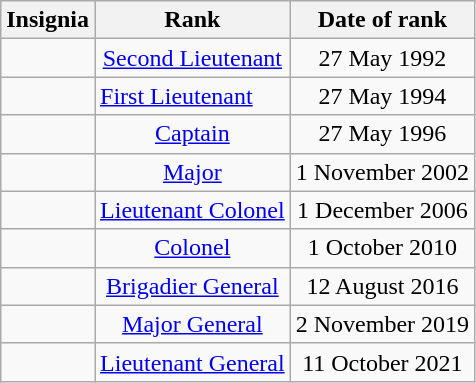<table class="wikitable">
<tr>
<th>Insignia</th>
<th>Rank</th>
<th>Date of rank</th>
</tr>
<tr>
<td align="center"></td>
<td align="center"><a href='#'>Second Lieutenant</a></td>
<td align="center">27 May 1992</td>
</tr>
<tr>
<td align="center"></td>
<td><a href='#'>First Lieutenant</a></td>
<td align="center">27 May 1994</td>
</tr>
<tr>
<td align="center"></td>
<td align="center"><a href='#'>Captain</a></td>
<td align="center">27 May 1996</td>
</tr>
<tr>
<td align="center"></td>
<td align="center"><a href='#'>Major</a></td>
<td align="center">1 November 2002</td>
</tr>
<tr>
<td align="center"></td>
<td align="center"><a href='#'>Lieutenant Colonel</a></td>
<td align="center">1 December 2006</td>
</tr>
<tr>
<td align="center"></td>
<td align="center"><a href='#'>Colonel</a></td>
<td align="center">1 October 2010</td>
</tr>
<tr>
<td align="center"></td>
<td align="center"><a href='#'>Brigadier General</a></td>
<td align="center">12 August 2016</td>
</tr>
<tr>
<td align="center"></td>
<td align="center"><a href='#'>Major General</a></td>
<td align="center">2 November 2019</td>
</tr>
<tr>
<td align="center"></td>
<td align="center"><a href='#'>Lieutenant General</a></td>
<td align="center">11 October 2021</td>
</tr>
</table>
